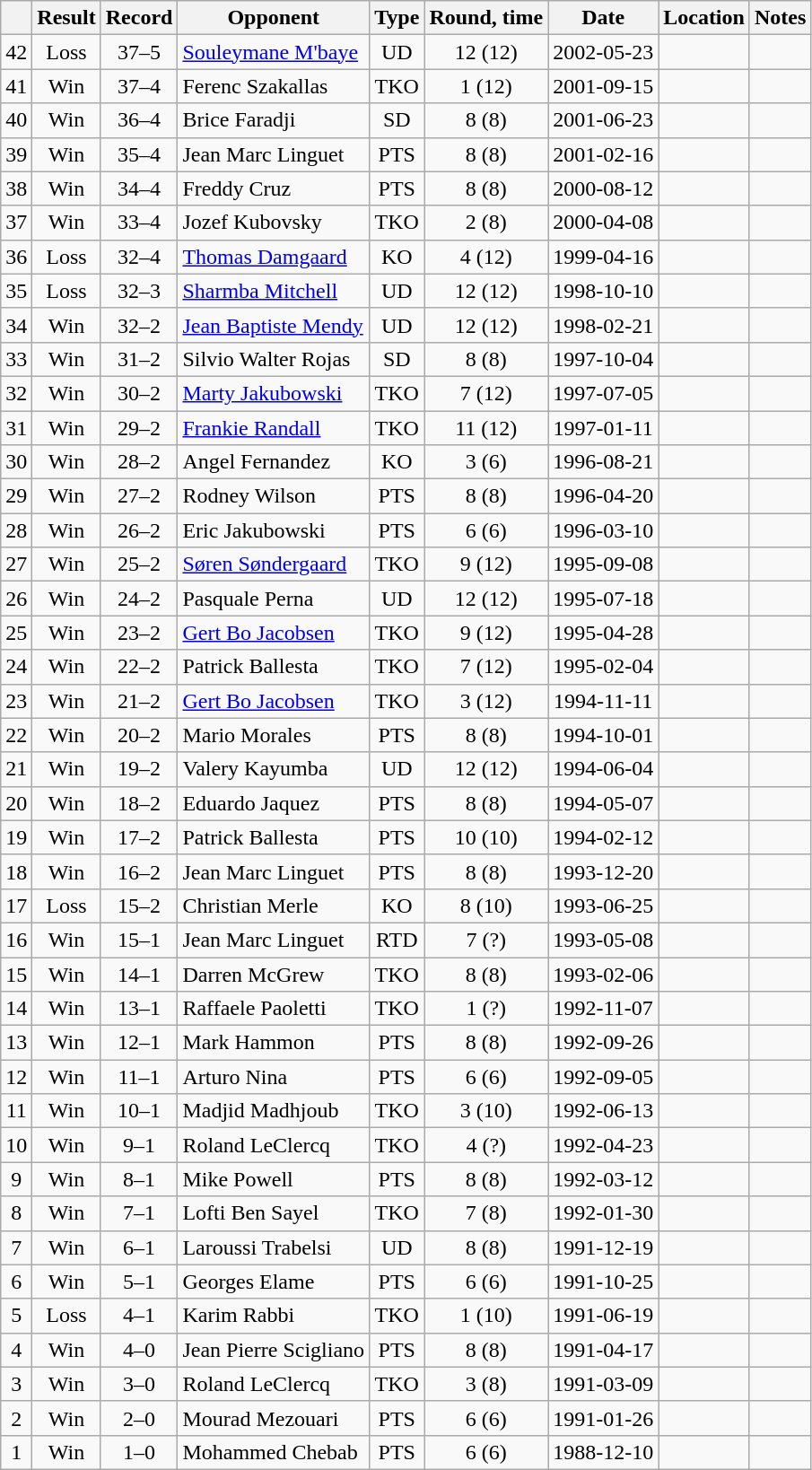<table class=wikitable style=text-align:center>
<tr>
<th></th>
<th>Result</th>
<th>Record</th>
<th>Opponent</th>
<th>Type</th>
<th>Round, time</th>
<th>Date</th>
<th>Location</th>
<th>Notes</th>
</tr>
<tr>
<td>42</td>
<td>Loss</td>
<td>37–5</td>
<td align=left><a href='#'>Souleymane M'baye</a></td>
<td>UD</td>
<td>12 (12)</td>
<td>2002-05-23</td>
<td align=left></td>
<td align=left></td>
</tr>
<tr>
<td>41</td>
<td>Win</td>
<td>37–4</td>
<td align=left>Ferenc Szakallas</td>
<td>TKO</td>
<td>1 (12)</td>
<td>2001-09-15</td>
<td align=left></td>
<td align=left></td>
</tr>
<tr>
<td>40</td>
<td>Win</td>
<td>36–4</td>
<td align=left>Brice Faradji</td>
<td>SD</td>
<td>8 (8)</td>
<td>2001-06-23</td>
<td align=left></td>
<td align=left></td>
</tr>
<tr>
<td>39</td>
<td>Win</td>
<td>35–4</td>
<td align=left>Jean Marc Linguet</td>
<td>PTS</td>
<td>8 (8)</td>
<td>2001-02-16</td>
<td align=left></td>
<td align=left></td>
</tr>
<tr>
<td>38</td>
<td>Win</td>
<td>34–4</td>
<td align=left>Freddy Cruz</td>
<td>PTS</td>
<td>8 (8)</td>
<td>2000-08-12</td>
<td align=left></td>
<td align=left></td>
</tr>
<tr>
<td>37</td>
<td>Win</td>
<td>33–4</td>
<td align=left>Jozef Kubovsky</td>
<td>TKO</td>
<td>2 (8)</td>
<td>2000-04-08</td>
<td align=left></td>
<td align=left></td>
</tr>
<tr>
<td>36</td>
<td>Loss</td>
<td>32–4</td>
<td align=left><a href='#'>Thomas Damgaard</a></td>
<td>KO</td>
<td>4 (12)</td>
<td>1999-04-16</td>
<td align=left></td>
<td align=left></td>
</tr>
<tr>
<td>35</td>
<td>Loss</td>
<td>32–3</td>
<td align=left><a href='#'>Sharmba Mitchell</a></td>
<td>UD</td>
<td>12 (12)</td>
<td>1998-10-10</td>
<td align=left></td>
<td align=left></td>
</tr>
<tr>
<td>34</td>
<td>Win</td>
<td>32–2</td>
<td align=left><a href='#'>Jean Baptiste Mendy</a></td>
<td>UD</td>
<td>12 (12)</td>
<td>1998-02-21</td>
<td align=left></td>
<td align=left></td>
</tr>
<tr>
<td>33</td>
<td>Win</td>
<td>31–2</td>
<td align=left>Silvio Walter Rojas</td>
<td>SD</td>
<td>8 (8)</td>
<td>1997-10-04</td>
<td align=left></td>
<td align=left></td>
</tr>
<tr>
<td>32</td>
<td>Win</td>
<td>30–2</td>
<td align=left><a href='#'>Marty Jakubowski</a></td>
<td>TKO</td>
<td>7 (12)</td>
<td>1997-07-05</td>
<td align=left></td>
<td align=left></td>
</tr>
<tr>
<td>31</td>
<td>Win</td>
<td>29–2</td>
<td align=left><a href='#'>Frankie Randall</a></td>
<td>TKO</td>
<td>11 (12)</td>
<td>1997-01-11</td>
<td align=left></td>
<td align=left></td>
</tr>
<tr>
<td>30</td>
<td>Win</td>
<td>28–2</td>
<td align=left>Angel Fernandez</td>
<td>KO</td>
<td>3 (6)</td>
<td>1996-08-21</td>
<td align=left></td>
<td align=left></td>
</tr>
<tr>
<td>29</td>
<td>Win</td>
<td>27–2</td>
<td align=left>Rodney Wilson</td>
<td>PTS</td>
<td>8 (8)</td>
<td>1996-04-20</td>
<td align=left></td>
<td align=left></td>
</tr>
<tr>
<td>28</td>
<td>Win</td>
<td>26–2</td>
<td align=left>Eric Jakubowski</td>
<td>PTS</td>
<td>6 (6)</td>
<td>1996-03-10</td>
<td align=left></td>
<td align=left></td>
</tr>
<tr>
<td>27</td>
<td>Win</td>
<td>25–2</td>
<td align=left><a href='#'>Søren Søndergaard</a></td>
<td>TKO</td>
<td>9 (12)</td>
<td>1995-09-08</td>
<td align=left></td>
<td align=left></td>
</tr>
<tr>
<td>26</td>
<td>Win</td>
<td>24–2</td>
<td align=left>Pasquale Perna</td>
<td>UD</td>
<td>12 (12)</td>
<td>1995-07-18</td>
<td align=left></td>
<td align=left></td>
</tr>
<tr>
<td>25</td>
<td>Win</td>
<td>23–2</td>
<td align=left><a href='#'>Gert Bo Jacobsen</a></td>
<td>TKO</td>
<td>9 (12)</td>
<td>1995-04-28</td>
<td align=left></td>
<td align=left></td>
</tr>
<tr>
<td>24</td>
<td>Win</td>
<td>22–2</td>
<td align=left>Patrick Ballesta</td>
<td>TKO</td>
<td>7 (12)</td>
<td>1995-02-04</td>
<td align=left></td>
<td align=left></td>
</tr>
<tr>
<td>23</td>
<td>Win</td>
<td>21–2</td>
<td align=left><a href='#'>Gert Bo Jacobsen</a></td>
<td>TKO</td>
<td>3 (12)</td>
<td>1994-11-11</td>
<td align=left></td>
<td align=left></td>
</tr>
<tr>
<td>22</td>
<td>Win</td>
<td>20–2</td>
<td align=left>Mario Morales</td>
<td>PTS</td>
<td>8 (8)</td>
<td>1994-10-01</td>
<td align=left></td>
<td align=left></td>
</tr>
<tr>
<td>21</td>
<td>Win</td>
<td>19–2</td>
<td align=left>Valery Kayumba</td>
<td>UD</td>
<td>12 (12)</td>
<td>1994-06-04</td>
<td align=left></td>
<td align=left></td>
</tr>
<tr>
<td>20</td>
<td>Win</td>
<td>18–2</td>
<td align=left>Eduardo Jaquez</td>
<td>PTS</td>
<td>8 (8)</td>
<td>1994-05-07</td>
<td align=left></td>
<td align=left></td>
</tr>
<tr>
<td>19</td>
<td>Win</td>
<td>17–2</td>
<td align=left>Patrick Ballesta</td>
<td>PTS</td>
<td>10 (10)</td>
<td>1994-02-12</td>
<td align=left></td>
<td align=left></td>
</tr>
<tr>
<td>18</td>
<td>Win</td>
<td>16–2</td>
<td align=left>Jean Marc Linguet</td>
<td>PTS</td>
<td>8 (8)</td>
<td>1993-12-20</td>
<td align=left></td>
<td align=left></td>
</tr>
<tr>
<td>17</td>
<td>Loss</td>
<td>15–2</td>
<td align=left>Christian Merle</td>
<td>KO</td>
<td>8 (10)</td>
<td>1993-06-25</td>
<td align=left></td>
<td align=left></td>
</tr>
<tr>
<td>16</td>
<td>Win</td>
<td>15–1</td>
<td align=left>Jean Marc Linguet</td>
<td>RTD</td>
<td>7 (?)</td>
<td>1993-05-08</td>
<td align=left></td>
<td align=left></td>
</tr>
<tr>
<td>15</td>
<td>Win</td>
<td>14–1</td>
<td align=left>Darren McGrew</td>
<td>TKO</td>
<td>8 (8)</td>
<td>1993-02-06</td>
<td align=left></td>
<td align=left></td>
</tr>
<tr>
<td>14</td>
<td>Win</td>
<td>13–1</td>
<td align=left>Raffaele Paoletti</td>
<td>TKO</td>
<td>1 (?)</td>
<td>1992-11-07</td>
<td align=left></td>
<td align=left></td>
</tr>
<tr>
<td>13</td>
<td>Win</td>
<td>12–1</td>
<td align=left>Mark Hammon</td>
<td>PTS</td>
<td>8 (8)</td>
<td>1992-09-26</td>
<td align=left></td>
<td align=left></td>
</tr>
<tr>
<td>12</td>
<td>Win</td>
<td>11–1</td>
<td align=left>Arturo Nina</td>
<td>PTS</td>
<td>6 (6)</td>
<td>1992-09-05</td>
<td align=left></td>
<td align=left></td>
</tr>
<tr>
<td>11</td>
<td>Win</td>
<td>10–1</td>
<td align=left>Madjid Madhjoub</td>
<td>TKO</td>
<td>3 (10)</td>
<td>1992-06-13</td>
<td align=left></td>
<td align=left></td>
</tr>
<tr>
<td>10</td>
<td>Win</td>
<td>9–1</td>
<td align=left>Roland LeClercq</td>
<td>TKO</td>
<td>4 (?)</td>
<td>1992-04-23</td>
<td align=left></td>
<td align=left></td>
</tr>
<tr>
<td>9</td>
<td>Win</td>
<td>8–1</td>
<td align=left>Mike Powell</td>
<td>PTS</td>
<td>8 (8)</td>
<td>1992-03-12</td>
<td align=left></td>
<td align=left></td>
</tr>
<tr>
<td>8</td>
<td>Win</td>
<td>7–1</td>
<td align=left>Lofti Ben Sayel</td>
<td>TKO</td>
<td>7 (8)</td>
<td>1992-01-30</td>
<td align=left></td>
<td align=left></td>
</tr>
<tr>
<td>7</td>
<td>Win</td>
<td>6–1</td>
<td align=left>Laroussi Trabelsi</td>
<td>UD</td>
<td>8 (8)</td>
<td>1991-12-19</td>
<td align=left></td>
<td align=left></td>
</tr>
<tr>
<td>6</td>
<td>Win</td>
<td>5–1</td>
<td align=left>Georges Elame</td>
<td>PTS</td>
<td>6 (6)</td>
<td>1991-10-25</td>
<td align=left></td>
<td align=left></td>
</tr>
<tr>
<td>5</td>
<td>Loss</td>
<td>4–1</td>
<td align=left>Karim Rabbi</td>
<td>TKO</td>
<td>1 (10)</td>
<td>1991-06-19</td>
<td align=left></td>
<td align=left></td>
</tr>
<tr>
<td>4</td>
<td>Win</td>
<td>4–0</td>
<td align=left>Jean Pierre Scigliano</td>
<td>PTS</td>
<td>8 (8)</td>
<td>1991-04-17</td>
<td align=left></td>
<td align=left></td>
</tr>
<tr>
<td>3</td>
<td>Win</td>
<td>3–0</td>
<td align=left>Roland LeClercq</td>
<td>TKO</td>
<td>3 (8)</td>
<td>1991-03-09</td>
<td align=left></td>
<td align=left></td>
</tr>
<tr>
<td>2</td>
<td>Win</td>
<td>2–0</td>
<td align=left>Mourad Mezouari</td>
<td>PTS</td>
<td>6 (6)</td>
<td>1991-01-26</td>
<td align=left></td>
<td align=left></td>
</tr>
<tr>
<td>1</td>
<td>Win</td>
<td>1–0</td>
<td align=left>Mohammed Chebab</td>
<td>PTS</td>
<td>6 (6)</td>
<td>1988-12-10</td>
<td align=left></td>
<td align=left></td>
</tr>
</table>
